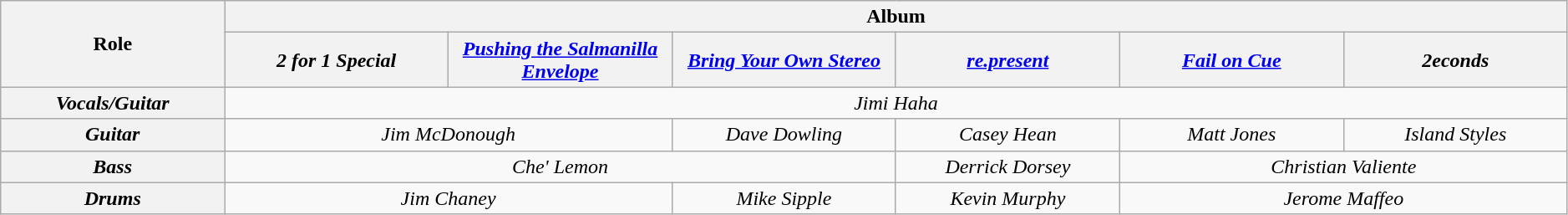<table class="wikitable"  style="text-align:center; width:99%;">
<tr>
<th rowspan="2" style="width:10%;">Role</th>
<th colspan="6" style="text-align:center;">Album</th>
</tr>
<tr>
<th style="text-align:center; width:10%;"><em>2 for 1 Special</em></th>
<th style="text-align:center; width:10%;"><em><a href='#'>Pushing the Salmanilla Envelope</a></em></th>
<th style="text-align:center; width:10%;"><em><a href='#'>Bring Your Own Stereo</a></em></th>
<th style="text-align:center; width:10%;"><em><a href='#'>re.present</a></em></th>
<th style="text-align:center; width:10%;"><em><a href='#'>Fail on Cue</a></em></th>
<th style="text-align:center; width:10%;"><em>2econds</em></th>
</tr>
<tr>
<th><em>Vocals/Guitar</em></th>
<td colspan="6"><em>Jimi Haha</em></td>
</tr>
<tr>
<th><em>Guitar</em></th>
<td colspan="2"><em>Jim McDonough</em></td>
<td><em>Dave Dowling</em></td>
<td><em>Casey Hean</em></td>
<td><em>Matt Jones</em></td>
<td><em>Island Styles</em></td>
</tr>
<tr>
<th><em>Bass</em></th>
<td colspan="3"><em>Che' Lemon</em></td>
<td><em>Derrick Dorsey</em></td>
<td colspan="5,6"><em>Christian Valiente</em></td>
</tr>
<tr>
<th><em>Drums</em></th>
<td colspan="2"><em>Jim Chaney</em></td>
<td><em>Mike Sipple</em></td>
<td><em>Kevin Murphy</em></td>
<td colspan="5,6"><em>Jerome Maffeo</em></td>
</tr>
</table>
